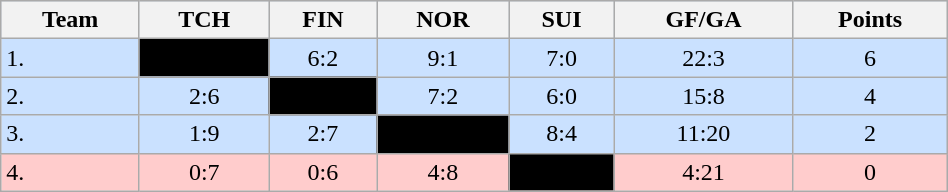<table class="wikitable" bgcolor="#EFEFFF" width="50%">
<tr bgcolor="#BCD2EE">
<th>Team</th>
<th>TCH</th>
<th>FIN</th>
<th>NOR</th>
<th>SUI</th>
<th>GF/GA</th>
<th>Points</th>
</tr>
<tr bgcolor="#CAE1FF" align="center">
<td align="left">1. </td>
<td style="background:#000000;"></td>
<td>6:2</td>
<td>9:1</td>
<td>7:0</td>
<td>22:3</td>
<td>6</td>
</tr>
<tr bgcolor="#CAE1FF" align="center">
<td align="left">2. </td>
<td>2:6</td>
<td style="background:#000000;"></td>
<td>7:2</td>
<td>6:0</td>
<td>15:8</td>
<td>4</td>
</tr>
<tr bgcolor="#CAE1FF" align="center">
<td align="left">3. </td>
<td>1:9</td>
<td>2:7</td>
<td style="background:#000000;"></td>
<td>8:4</td>
<td>11:20</td>
<td>2</td>
</tr>
<tr bgcolor="#ffcccc" align="center">
<td align="left">4. </td>
<td>0:7</td>
<td>0:6</td>
<td>4:8</td>
<td style="background:#000000;"></td>
<td>4:21</td>
<td>0</td>
</tr>
</table>
